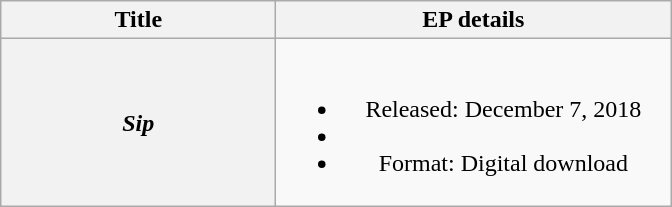<table class="wikitable plainrowheaders" style="text-align:center;">
<tr>
<th scope="col" style="width:11em;">Title</th>
<th scope="col" style="width:16em;">EP details</th>
</tr>
<tr>
<th scope="row"><em>Sip</em></th>
<td><br><ul><li>Released: December 7, 2018</li><li></li><li>Format: Digital download</li></ul></td>
</tr>
</table>
